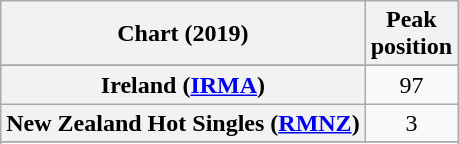<table class="wikitable sortable plainrowheaders" style="text-align:center">
<tr>
<th scope="col">Chart (2019)</th>
<th scope="col">Peak<br>position</th>
</tr>
<tr>
</tr>
<tr>
</tr>
<tr>
</tr>
<tr>
<th scope="row">Ireland (<a href='#'>IRMA</a>)</th>
<td>97</td>
</tr>
<tr>
<th scope="row">New Zealand Hot Singles (<a href='#'>RMNZ</a>)</th>
<td>3</td>
</tr>
<tr>
</tr>
<tr>
</tr>
</table>
